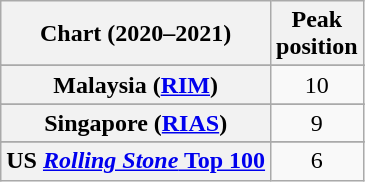<table class="wikitable sortable plainrowheaders" style="text-align:center">
<tr>
<th scope="col">Chart (2020–2021)</th>
<th scope="col">Peak<br>position</th>
</tr>
<tr>
</tr>
<tr>
</tr>
<tr>
</tr>
<tr>
</tr>
<tr>
<th scope="row">Malaysia (<a href='#'>RIM</a>)</th>
<td>10</td>
</tr>
<tr>
</tr>
<tr>
</tr>
<tr>
<th scope="row">Singapore (<a href='#'>RIAS</a>)</th>
<td>9</td>
</tr>
<tr>
</tr>
<tr>
</tr>
<tr>
</tr>
<tr>
<th scope="row">US <a href='#'><em>Rolling Stone</em> Top 100</a></th>
<td>6</td>
</tr>
</table>
